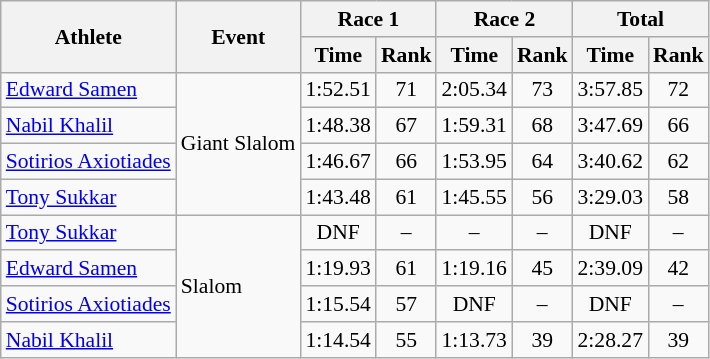<table class="wikitable" style="font-size:90%">
<tr>
<th rowspan="2">Athlete</th>
<th rowspan="2">Event</th>
<th colspan="2">Race 1</th>
<th colspan="2">Race 2</th>
<th colspan="2">Total</th>
</tr>
<tr>
<th>Time</th>
<th>Rank</th>
<th>Time</th>
<th>Rank</th>
<th>Time</th>
<th>Rank</th>
</tr>
<tr>
<td><a href='#'>Edward Samen</a></td>
<td rowspan="4">Giant Slalom</td>
<td align="center">1:52.51</td>
<td align="center">71</td>
<td align="center">2:05.34</td>
<td align="center">73</td>
<td align="center">3:57.85</td>
<td align="center">72</td>
</tr>
<tr>
<td><a href='#'>Nabil Khalil</a></td>
<td align="center">1:48.38</td>
<td align="center">67</td>
<td align="center">1:59.31</td>
<td align="center">68</td>
<td align="center">3:47.69</td>
<td align="center">66</td>
</tr>
<tr>
<td><a href='#'>Sotirios Axiotiades</a></td>
<td align="center">1:46.67</td>
<td align="center">66</td>
<td align="center">1:53.95</td>
<td align="center">64</td>
<td align="center">3:40.62</td>
<td align="center">62</td>
</tr>
<tr>
<td><a href='#'>Tony Sukkar</a></td>
<td align="center">1:43.48</td>
<td align="center">61</td>
<td align="center">1:45.55</td>
<td align="center">56</td>
<td align="center">3:29.03</td>
<td align="center">58</td>
</tr>
<tr>
<td><a href='#'>Tony Sukkar</a></td>
<td rowspan="4">Slalom</td>
<td align="center">DNF</td>
<td align="center">–</td>
<td align="center">–</td>
<td align="center">–</td>
<td align="center">DNF</td>
<td align="center">–</td>
</tr>
<tr>
<td><a href='#'>Edward Samen</a></td>
<td align="center">1:19.93</td>
<td align="center">61</td>
<td align="center">1:19.16</td>
<td align="center">45</td>
<td align="center">2:39.09</td>
<td align="center">42</td>
</tr>
<tr>
<td><a href='#'>Sotirios Axiotiades</a></td>
<td align="center">1:15.54</td>
<td align="center">57</td>
<td align="center">DNF</td>
<td align="center">–</td>
<td align="center">DNF</td>
<td align="center">–</td>
</tr>
<tr>
<td><a href='#'>Nabil Khalil</a></td>
<td align="center">1:14.54</td>
<td align="center">55</td>
<td align="center">1:13.73</td>
<td align="center">39</td>
<td align="center">2:28.27</td>
<td align="center">39</td>
</tr>
</table>
